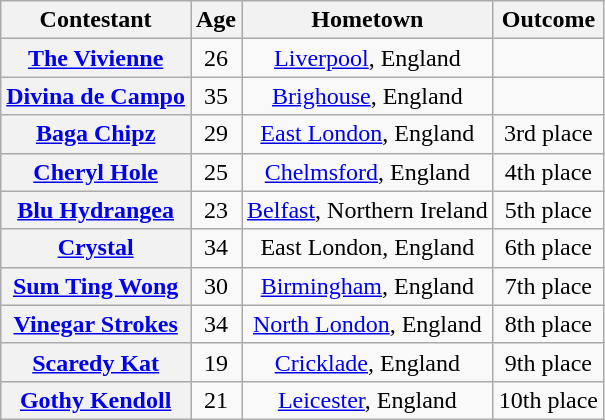<table class="wikitable sortable" style="text-align:center;">
<tr>
<th scope="col"·>Contestant</th>
<th scope="col">Age</th>
<th scope="col">Hometown</th>
<th scope="col">Outcome</th>
</tr>
<tr>
<th scope="row"><a href='#'>The Vivienne</a></th>
<td>26</td>
<td><a href='#'>Liverpool</a>, England</td>
<td></td>
</tr>
<tr>
<th nowrap scope="row"><a href='#'>Divina de Campo</a></th>
<td>35</td>
<td><a href='#'>Brighouse</a>, England</td>
<td nowrap></td>
</tr>
<tr>
<th scope="row"><a href='#'>Baga Chipz</a></th>
<td>29</td>
<td><a href='#'>East London</a>, England</td>
<td>3rd place</td>
</tr>
<tr>
<th scope="row"><a href='#'>Cheryl Hole</a></th>
<td>25</td>
<td><a href='#'>Chelmsford</a>, England</td>
<td>4th place</td>
</tr>
<tr>
<th scope="row"><a href='#'>Blu Hydrangea</a></th>
<td>23</td>
<td nowrap><a href='#'>Belfast</a>, Northern Ireland</td>
<td>5th place</td>
</tr>
<tr>
<th scope="row"><a href='#'>Crystal</a></th>
<td>34</td>
<td>East London, England</td>
<td>6th place</td>
</tr>
<tr>
<th scope="row"><a href='#'>Sum Ting Wong</a></th>
<td>30</td>
<td><a href='#'>Birmingham</a>, England</td>
<td>7th place</td>
</tr>
<tr>
<th scope="row"><a href='#'>Vinegar Strokes</a></th>
<td>34</td>
<td><a href='#'>North London</a>, England</td>
<td>8th place</td>
</tr>
<tr>
<th scope="row"><a href='#'>Scaredy Kat</a></th>
<td>19</td>
<td><a href='#'>Cricklade</a>, England</td>
<td>9th place</td>
</tr>
<tr>
<th scope="row"><a href='#'>Gothy Kendoll</a></th>
<td>21</td>
<td><a href='#'>Leicester</a>, England</td>
<td>10th place</td>
</tr>
</table>
